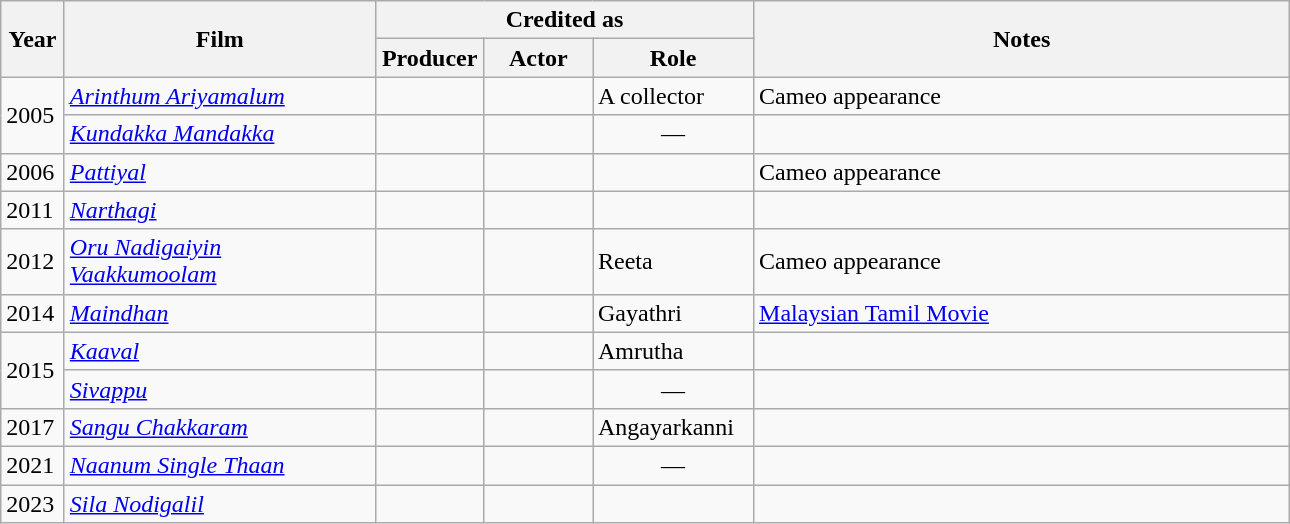<table class="wikitable sortable">
<tr>
<th rowspan="2" style="width:35px;">Year</th>
<th rowspan="2" style="width:200px;">Film</th>
<th colspan="3" style="width:200px;">Credited as</th>
<th rowspan="2"  style="text-align:centr; width:350px;" class="unsortable">Notes</th>
</tr>
<tr>
<th style="width:65px;">Producer</th>
<th width=65>Actor</th>
<th width=100>Role</th>
</tr>
<tr>
<td rowspan="2">2005</td>
<td><em><a href='#'>Arinthum Ariyamalum</a></em></td>
<td style="text-align:center;"></td>
<td style="text-align:center;"></td>
<td>A collector</td>
<td>Cameo appearance</td>
</tr>
<tr>
<td><em><a href='#'>Kundakka Mandakka</a></em></td>
<td style="text-align:center;"></td>
<td style="text-align:center;"></td>
<td style="text-align:center;">—</td>
<td></td>
</tr>
<tr>
<td>2006</td>
<td><em><a href='#'>Pattiyal</a></em></td>
<td style="text-align:center;"></td>
<td style="text-align:center;"></td>
<td></td>
<td>Cameo appearance</td>
</tr>
<tr>
<td>2011</td>
<td><em><a href='#'>Narthagi</a></em></td>
<td style="text-align:center;"></td>
<td style="text-align:center;"></td>
<td></td>
<td></td>
</tr>
<tr>
<td>2012</td>
<td><em><a href='#'>Oru Nadigaiyin Vaakkumoolam</a></em></td>
<td style="text-align:center;"></td>
<td style="text-align:center;"></td>
<td>Reeta</td>
<td>Cameo appearance</td>
</tr>
<tr>
<td>2014</td>
<td><em><a href='#'>Maindhan</a></em></td>
<td style="text-align:center;"></td>
<td style="text-align:center;"></td>
<td>Gayathri</td>
<td><a href='#'>Malaysian Tamil Movie</a></td>
</tr>
<tr>
<td rowspan="2">2015</td>
<td><em><a href='#'>Kaaval</a></em></td>
<td style="text-align:center;"></td>
<td style="text-align:center;"></td>
<td>Amrutha</td>
<td></td>
</tr>
<tr>
<td><em><a href='#'>Sivappu</a></em></td>
<td style="text-align:center;"></td>
<td style="text-align:center;"></td>
<td style="text-align:center;">—</td>
<td></td>
</tr>
<tr>
<td>2017</td>
<td><em><a href='#'>Sangu Chakkaram</a></em></td>
<td style="text-align:center;"></td>
<td style="text-align:center;"></td>
<td>Angayarkanni</td>
<td></td>
</tr>
<tr>
<td>2021</td>
<td><em><a href='#'>Naanum Single Thaan</a></em></td>
<td style="text-align:center;"></td>
<td style="text-align:center;"></td>
<td style="text-align:center;">—</td>
<td></td>
</tr>
<tr>
<td>2023</td>
<td><em><a href='#'>Sila Nodigalil</a></em></td>
<td style="text-align:center;"></td>
<td style="text-align:center;"></td>
<td></td>
<td></td>
</tr>
</table>
